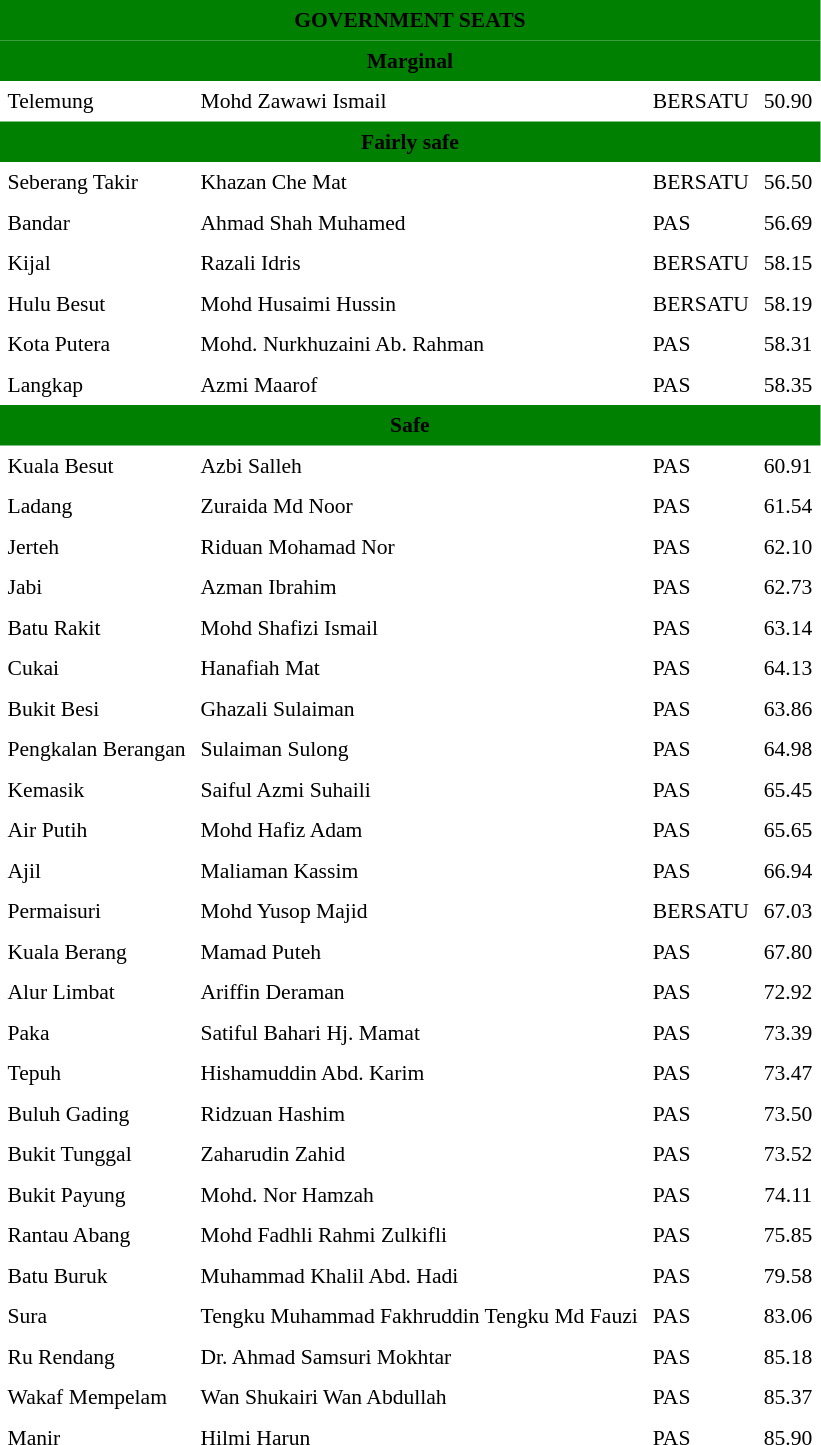<table class="toccolours" cellpadding="5" cellspacing="0" style="float:left; margin-right:.5em; margin-top:.4em; font-size:90%;">
<tr>
<td colspan="4"  style="text-align:center; background:green;"><span><strong>GOVERNMENT SEATS</strong></span></td>
</tr>
<tr>
<td colspan="4"  style="text-align:center; background:green;"><span><strong>Marginal</strong></span></td>
</tr>
<tr>
<td>Telemung</td>
<td>Mohd Zawawi Ismail</td>
<td>BERSATU</td>
<td style="text-align:center;">50.90</td>
</tr>
<tr>
<td colspan="4"  style="text-align:center; background:green;"><span><strong>Fairly safe</strong></span></td>
</tr>
<tr>
<td>Seberang Takir</td>
<td>Khazan Che Mat</td>
<td>BERSATU</td>
<td style="text-align:center;">56.50</td>
</tr>
<tr>
<td>Bandar</td>
<td>Ahmad Shah Muhamed</td>
<td>PAS</td>
<td style="text-align:center;">56.69</td>
</tr>
<tr>
<td>Kijal</td>
<td>Razali Idris</td>
<td>BERSATU</td>
<td style="text-align:center;">58.15</td>
</tr>
<tr>
<td>Hulu Besut</td>
<td>Mohd Husaimi Hussin</td>
<td>BERSATU</td>
<td style="text-align:center;">58.19</td>
</tr>
<tr>
<td>Kota Putera</td>
<td>Mohd. Nurkhuzaini Ab. Rahman</td>
<td>PAS</td>
<td style="text-align:center;">58.31</td>
</tr>
<tr>
<td>Langkap</td>
<td>Azmi Maarof</td>
<td>PAS</td>
<td style="text-align:center;">58.35</td>
</tr>
<tr>
<td colspan="4"  style="text-align:center; background:green;"><span><strong>Safe</strong></span></td>
</tr>
<tr>
<td>Kuala Besut</td>
<td>Azbi Salleh</td>
<td>PAS</td>
<td style="text-align:center;">60.91</td>
</tr>
<tr>
<td>Ladang</td>
<td>Zuraida Md Noor</td>
<td>PAS</td>
<td style="text-align:center;">61.54</td>
</tr>
<tr>
<td>Jerteh</td>
<td>Riduan Mohamad Nor</td>
<td>PAS</td>
<td style="text-align:center;">62.10</td>
</tr>
<tr>
<td>Jabi</td>
<td>Azman Ibrahim</td>
<td>PAS</td>
<td style="text-align:center;">62.73</td>
</tr>
<tr>
<td>Batu Rakit</td>
<td>Mohd Shafizi Ismail</td>
<td>PAS</td>
<td style="text-align:center;">63.14</td>
</tr>
<tr>
<td>Cukai</td>
<td>Hanafiah Mat</td>
<td>PAS</td>
<td style="text-align:center;">64.13</td>
</tr>
<tr>
<td>Bukit Besi</td>
<td>Ghazali Sulaiman</td>
<td>PAS</td>
<td style="text-align:center;">63.86</td>
</tr>
<tr>
<td>Pengkalan Berangan</td>
<td>Sulaiman Sulong</td>
<td>PAS</td>
<td style="text-align:center;">64.98</td>
</tr>
<tr>
<td>Kemasik</td>
<td>Saiful Azmi Suhaili</td>
<td>PAS</td>
<td style="text-align:center;">65.45</td>
</tr>
<tr>
<td>Air Putih</td>
<td>Mohd Hafiz Adam</td>
<td>PAS</td>
<td style="text-align:center;">65.65</td>
</tr>
<tr>
<td>Ajil</td>
<td>Maliaman Kassim</td>
<td>PAS</td>
<td style="text-align:center;">66.94</td>
</tr>
<tr>
<td>Permaisuri</td>
<td>Mohd Yusop Majid</td>
<td>BERSATU</td>
<td style="text-align:center;">67.03</td>
</tr>
<tr>
<td>Kuala Berang</td>
<td>Mamad Puteh</td>
<td>PAS</td>
<td style="text-align:center;">67.80</td>
</tr>
<tr>
<td>Alur Limbat</td>
<td>Ariffin Deraman</td>
<td>PAS</td>
<td style="text-align:center;">72.92</td>
</tr>
<tr>
<td>Paka</td>
<td>Satiful Bahari Hj. Mamat</td>
<td>PAS</td>
<td style="text-align:center;">73.39</td>
</tr>
<tr>
<td>Tepuh</td>
<td>Hishamuddin Abd. Karim</td>
<td>PAS</td>
<td style="text-align:center;">73.47</td>
</tr>
<tr>
<td>Buluh Gading</td>
<td>Ridzuan Hashim</td>
<td>PAS</td>
<td style="text-align:center;">73.50</td>
</tr>
<tr>
<td>Bukit Tunggal</td>
<td>Zaharudin Zahid</td>
<td>PAS</td>
<td style="text-align:center;">73.52</td>
</tr>
<tr>
<td>Bukit Payung</td>
<td>Mohd. Nor Hamzah</td>
<td>PAS</td>
<td style="text-align:center;">74.11</td>
</tr>
<tr>
<td>Rantau Abang</td>
<td>Mohd Fadhli Rahmi Zulkifli</td>
<td>PAS</td>
<td style="text-align:center;">75.85</td>
</tr>
<tr>
<td>Batu Buruk</td>
<td>Muhammad Khalil Abd. Hadi</td>
<td>PAS</td>
<td style="text-align:center;">79.58</td>
</tr>
<tr>
<td>Sura</td>
<td>Tengku Muhammad Fakhruddin Tengku Md Fauzi</td>
<td>PAS</td>
<td style="text-align:center;">83.06</td>
</tr>
<tr>
<td>Ru Rendang</td>
<td>Dr. Ahmad Samsuri Mokhtar</td>
<td>PAS</td>
<td style="text-align:center;">85.18</td>
</tr>
<tr>
<td>Wakaf Mempelam</td>
<td>Wan Shukairi Wan Abdullah</td>
<td>PAS</td>
<td style="text-align:center;">85.37</td>
</tr>
<tr>
<td>Manir</td>
<td>Hilmi Harun</td>
<td>PAS</td>
<td style="text-align:center;">85.90</td>
</tr>
<tr>
</tr>
<tr>
</tr>
</table>
